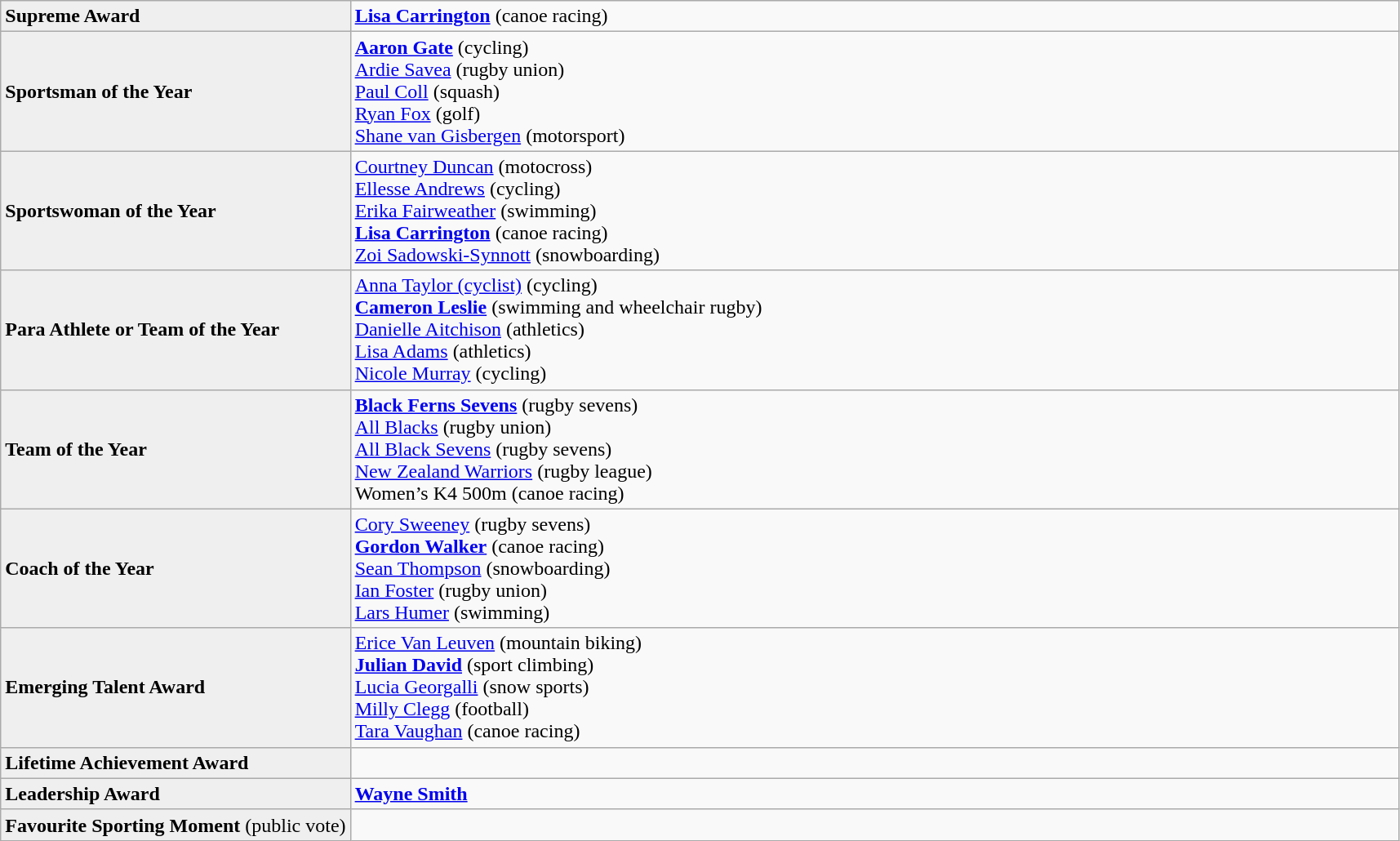<table class="wikitable">
<tr>
<td style="background:#efefef; vertical-align:top;"><strong>Supreme Award</strong></td>
<td><strong><a href='#'>Lisa Carrington</a></strong> (canoe racing)</td>
</tr>
<tr>
<td style="background:#efefef;"><strong>Sportsman of the Year</strong></td>
<td><strong><a href='#'>Aaron Gate</a></strong> (cycling)<br><a href='#'>Ardie Savea</a> (rugby union)<br><a href='#'>Paul Coll</a> (squash)<br><a href='#'>Ryan Fox</a> (golf)<br><a href='#'>Shane van Gisbergen</a> (motorsport)</td>
</tr>
<tr>
<td style="background:#efefef;"><strong>Sportswoman of the Year</strong></td>
<td><a href='#'>Courtney Duncan</a> (motocross)<br><a href='#'>Ellesse Andrews</a> (cycling)<br><a href='#'>Erika Fairweather</a> (swimming)<br><strong><a href='#'>Lisa Carrington</a></strong> (canoe racing)<br><a href='#'>Zoi Sadowski-Synnott</a> (snowboarding)</td>
</tr>
<tr>
<td style="background:#efefef;"><strong>Para Athlete or Team of the Year</strong></td>
<td><a href='#'>Anna Taylor (cyclist)</a> (cycling)<br><strong><a href='#'>Cameron Leslie</a></strong> (swimming and wheelchair rugby)<br><a href='#'>Danielle Aitchison</a> (athletics)<br><a href='#'>Lisa Adams</a> (athletics)<br><a href='#'>Nicole Murray</a> (cycling)</td>
</tr>
<tr>
<td style="background:#efefef;"><strong>Team of the Year</strong></td>
<td><a href='#'><strong>Black Ferns Sevens</strong></a> (rugby sevens)<br><a href='#'>All Blacks</a> (rugby union)<br><a href='#'>All Black Sevens</a> (rugby sevens)<br><a href='#'>New Zealand Warriors</a> (rugby league)<br>Women’s K4 500m (canoe racing)</td>
</tr>
<tr>
<td style="background:#efefef;"><strong>Coach of the Year</strong></td>
<td><a href='#'>Cory Sweeney</a> (rugby sevens)<br><strong><a href='#'>Gordon Walker</a></strong> (canoe racing)<br><a href='#'>Sean Thompson</a> (snowboarding)<br><a href='#'>Ian Foster</a> (rugby union)<br><a href='#'>Lars Humer</a> (swimming)</td>
</tr>
<tr>
<td style="background:#efefef;"><strong>Emerging Talent Award</strong></td>
<td><a href='#'>Erice Van Leuven</a> (mountain biking)<br><strong><a href='#'>Julian David</a></strong> (sport climbing)<br><a href='#'>Lucia Georgalli</a> (snow sports)<br><a href='#'>Milly Clegg</a> (football)<br><a href='#'>Tara Vaughan</a> (canoe racing)</td>
</tr>
<tr>
<td style="background:#efefef; width:25%;"><strong>Lifetime Achievement Award</strong></td>
<td></td>
</tr>
<tr>
<td style="background:#efefef; width:25%;"><strong>Leadership Award</strong></td>
<td><strong><a href='#'>Wayne Smith</a></strong></td>
</tr>
<tr>
<td style="background:#efefef; width:25%;"><strong>Favourite Sporting Moment</strong> (public vote)</td>
<td></td>
</tr>
</table>
